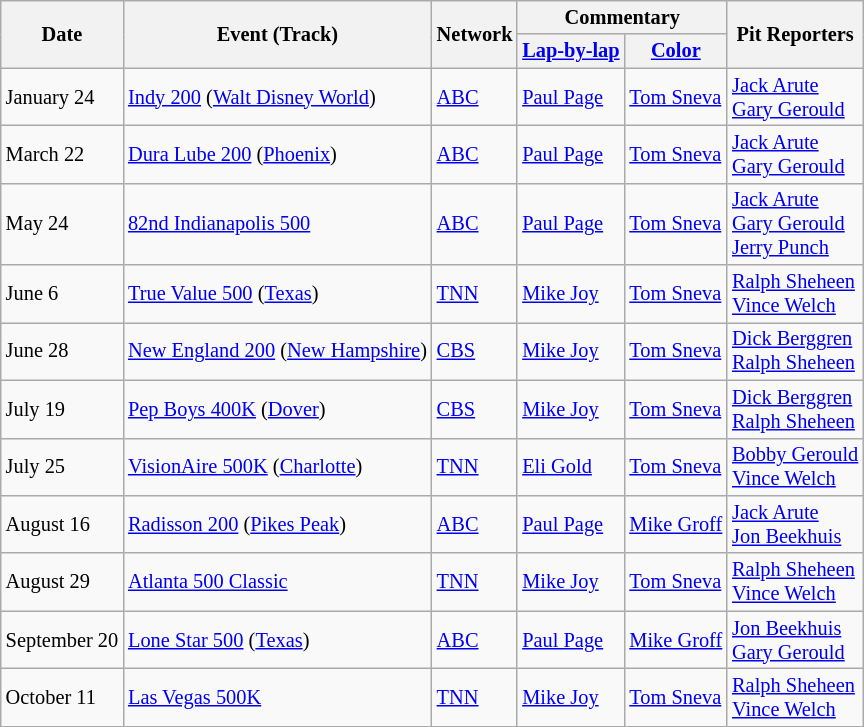<table class="wikitable" style="font-size: 85%;">
<tr>
<th rowspan=2>Date</th>
<th rowspan=2>Event (Track)</th>
<th rowspan=2>Network</th>
<th colspan=2>Commentary</th>
<th rowspan=2>Pit Reporters</th>
</tr>
<tr>
<th><a href='#'>Lap-by-lap</a></th>
<th><a href='#'>Color</a></th>
</tr>
<tr>
<td>January 24</td>
<td><a href='#'>Indy 200</a> (<a href='#'>Walt Disney World</a>)</td>
<td><a href='#'>ABC</a></td>
<td><a href='#'>Paul Page</a></td>
<td><a href='#'>Tom Sneva</a></td>
<td><a href='#'>Jack Arute</a><br><a href='#'>Gary Gerould</a></td>
</tr>
<tr>
<td>March 22</td>
<td><a href='#'>Dura Lube 200</a> (<a href='#'>Phoenix</a>)</td>
<td><a href='#'>ABC</a></td>
<td><a href='#'>Paul Page</a></td>
<td><a href='#'>Tom Sneva</a></td>
<td><a href='#'>Jack Arute</a><br><a href='#'>Gary Gerould</a></td>
</tr>
<tr>
<td>May 24</td>
<td><a href='#'>82nd Indianapolis 500</a></td>
<td><a href='#'>ABC</a></td>
<td><a href='#'>Paul Page</a></td>
<td><a href='#'>Tom Sneva</a></td>
<td><a href='#'>Jack Arute</a><br><a href='#'>Gary Gerould</a><br><a href='#'>Jerry Punch</a></td>
</tr>
<tr>
<td>June 6</td>
<td><a href='#'>True Value 500</a> (<a href='#'>Texas</a>)</td>
<td><a href='#'>TNN</a></td>
<td><a href='#'>Mike Joy</a></td>
<td><a href='#'>Tom Sneva</a></td>
<td><a href='#'>Ralph Sheheen</a><br><a href='#'>Vince Welch</a></td>
</tr>
<tr>
<td>June 28</td>
<td><a href='#'>New England 200</a> (<a href='#'>New Hampshire</a>)</td>
<td><a href='#'>CBS</a></td>
<td><a href='#'>Mike Joy</a></td>
<td><a href='#'>Tom Sneva</a></td>
<td><a href='#'>Dick Berggren</a><br><a href='#'>Ralph Sheheen</a></td>
</tr>
<tr>
<td>July 19</td>
<td><a href='#'>Pep Boys 400K</a> (<a href='#'>Dover</a>)</td>
<td><a href='#'>CBS</a></td>
<td><a href='#'>Mike Joy</a></td>
<td><a href='#'>Tom Sneva</a></td>
<td><a href='#'>Dick Berggren</a><br><a href='#'>Ralph Sheheen</a></td>
</tr>
<tr>
<td>July 25</td>
<td><a href='#'>VisionAire 500K</a> (<a href='#'>Charlotte</a>)</td>
<td><a href='#'>TNN</a></td>
<td><a href='#'>Eli Gold</a></td>
<td><a href='#'>Tom Sneva</a></td>
<td><a href='#'>Bobby Gerould</a><br><a href='#'>Vince Welch</a></td>
</tr>
<tr>
<td>August 16</td>
<td><a href='#'>Radisson 200</a> (<a href='#'>Pikes Peak</a>)</td>
<td><a href='#'>ABC</a></td>
<td><a href='#'>Paul Page</a></td>
<td><a href='#'>Mike Groff</a></td>
<td><a href='#'>Jack Arute</a><br><a href='#'>Jon Beekhuis</a></td>
</tr>
<tr>
<td>August 29</td>
<td><a href='#'>Atlanta 500 Classic</a></td>
<td><a href='#'>TNN</a></td>
<td><a href='#'>Mike Joy</a></td>
<td><a href='#'>Tom Sneva</a></td>
<td><a href='#'>Ralph Sheheen</a><br><a href='#'>Vince Welch</a></td>
</tr>
<tr>
<td>September 20</td>
<td><a href='#'>Lone Star 500</a> (<a href='#'>Texas</a>)</td>
<td><a href='#'>ABC</a></td>
<td><a href='#'>Paul Page</a></td>
<td><a href='#'>Mike Groff</a></td>
<td><a href='#'>Jon Beekhuis</a><br><a href='#'>Gary Gerould</a></td>
</tr>
<tr>
<td>October 11</td>
<td><a href='#'>Las Vegas 500K</a></td>
<td><a href='#'>TNN</a></td>
<td><a href='#'>Mike Joy</a></td>
<td><a href='#'>Tom Sneva</a></td>
<td><a href='#'>Ralph Sheheen</a><br><a href='#'>Vince Welch</a></td>
</tr>
</table>
